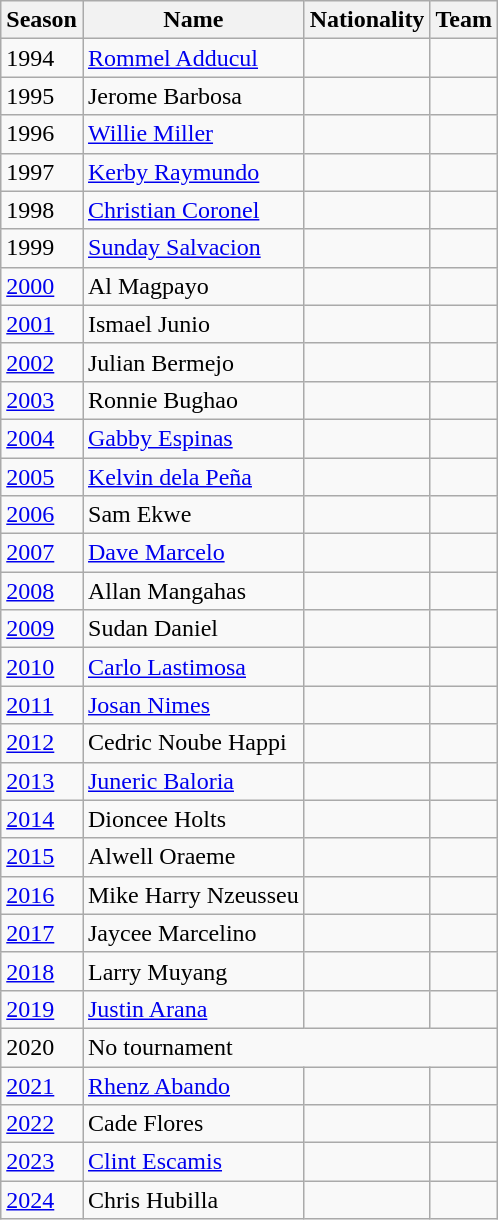<table class="wikitable">
<tr>
<th>Season</th>
<th>Name</th>
<th>Nationality</th>
<th>Team</th>
</tr>
<tr>
<td>1994</td>
<td><a href='#'>Rommel Adducul</a></td>
<td></td>
<td></td>
</tr>
<tr>
<td>1995</td>
<td>Jerome Barbosa</td>
<td></td>
<td></td>
</tr>
<tr>
<td>1996</td>
<td><a href='#'>Willie Miller</a></td>
<td></td>
<td></td>
</tr>
<tr>
<td>1997</td>
<td><a href='#'>Kerby Raymundo</a></td>
<td></td>
<td></td>
</tr>
<tr>
<td>1998</td>
<td><a href='#'>Christian Coronel</a></td>
<td></td>
<td></td>
</tr>
<tr>
<td>1999</td>
<td><a href='#'>Sunday Salvacion</a></td>
<td></td>
<td></td>
</tr>
<tr>
<td><a href='#'>2000</a></td>
<td>Al Magpayo</td>
<td></td>
<td></td>
</tr>
<tr>
<td><a href='#'>2001</a></td>
<td>Ismael Junio</td>
<td></td>
<td></td>
</tr>
<tr>
<td><a href='#'>2002</a></td>
<td>Julian Bermejo</td>
<td></td>
<td></td>
</tr>
<tr>
<td><a href='#'>2003</a></td>
<td>Ronnie Bughao</td>
<td></td>
<td></td>
</tr>
<tr>
<td><a href='#'>2004</a></td>
<td><a href='#'>Gabby Espinas</a></td>
<td></td>
<td></td>
</tr>
<tr>
<td><a href='#'>2005</a></td>
<td><a href='#'>Kelvin dela Peña</a></td>
<td></td>
<td></td>
</tr>
<tr>
<td><a href='#'>2006</a></td>
<td>Sam Ekwe</td>
<td></td>
<td></td>
</tr>
<tr>
<td><a href='#'>2007</a></td>
<td><a href='#'>Dave Marcelo</a></td>
<td></td>
<td></td>
</tr>
<tr>
<td><a href='#'>2008</a></td>
<td>Allan Mangahas</td>
<td></td>
<td></td>
</tr>
<tr>
<td><a href='#'>2009</a></td>
<td>Sudan Daniel</td>
<td></td>
<td></td>
</tr>
<tr>
<td><a href='#'>2010</a></td>
<td><a href='#'>Carlo Lastimosa</a></td>
<td></td>
<td></td>
</tr>
<tr>
<td><a href='#'>2011</a></td>
<td><a href='#'>Josan Nimes</a></td>
<td></td>
<td></td>
</tr>
<tr>
<td><a href='#'>2012</a></td>
<td>Cedric Noube Happi</td>
<td></td>
<td></td>
</tr>
<tr>
<td><a href='#'>2013</a></td>
<td><a href='#'>Juneric Baloria</a></td>
<td></td>
<td></td>
</tr>
<tr>
<td><a href='#'>2014</a></td>
<td>Dioncee Holts</td>
<td></td>
<td></td>
</tr>
<tr>
<td><a href='#'>2015</a></td>
<td>Alwell Oraeme</td>
<td></td>
<td></td>
</tr>
<tr>
<td><a href='#'>2016</a></td>
<td>Mike Harry Nzeusseu</td>
<td></td>
<td></td>
</tr>
<tr>
<td><a href='#'>2017</a></td>
<td>Jaycee Marcelino</td>
<td></td>
<td></td>
</tr>
<tr>
<td><a href='#'>2018</a></td>
<td>Larry Muyang</td>
<td></td>
<td></td>
</tr>
<tr>
<td><a href='#'>2019</a></td>
<td><a href='#'>Justin Arana</a></td>
<td></td>
<td></td>
</tr>
<tr>
<td>2020</td>
<td colspan="3">No tournament</td>
</tr>
<tr>
<td><a href='#'>2021</a></td>
<td><a href='#'>Rhenz Abando</a></td>
<td></td>
<td></td>
</tr>
<tr>
<td><a href='#'>2022</a></td>
<td>Cade Flores</td>
<td></td>
<td></td>
</tr>
<tr>
<td><a href='#'>2023</a></td>
<td><a href='#'>Clint Escamis</a></td>
<td></td>
<td></td>
</tr>
<tr>
<td><a href='#'>2024</a></td>
<td>Chris Hubilla</td>
<td></td>
<td></td>
</tr>
</table>
